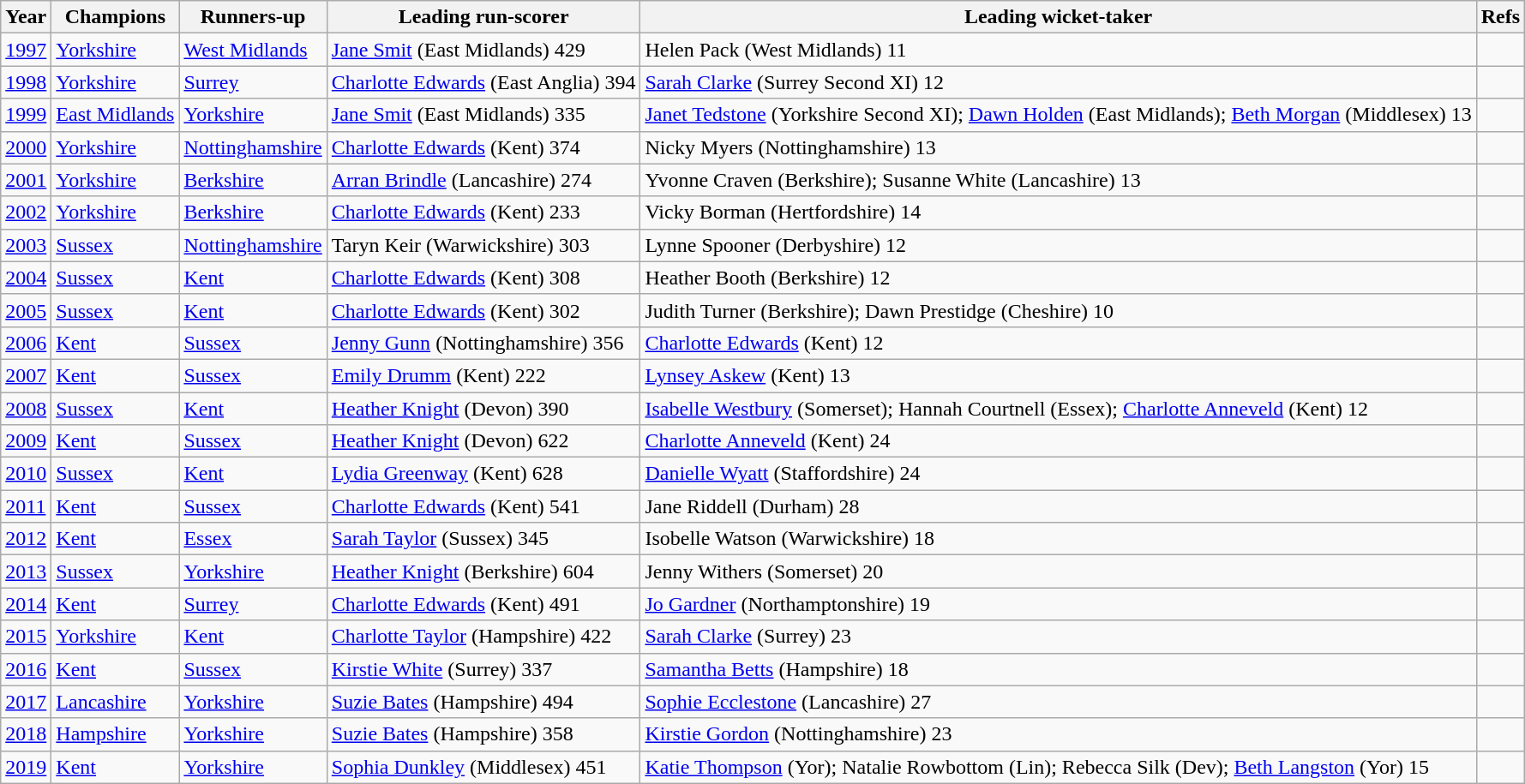<table class="wikitable">
<tr>
<th>Year</th>
<th>Champions</th>
<th>Runners-up</th>
<th>Leading run-scorer</th>
<th>Leading wicket-taker</th>
<th>Refs</th>
</tr>
<tr>
<td><a href='#'>1997</a></td>
<td><a href='#'>Yorkshire</a></td>
<td><a href='#'>West Midlands</a></td>
<td><a href='#'>Jane Smit</a> (East Midlands) 429</td>
<td>Helen Pack (West Midlands) 11</td>
<td></td>
</tr>
<tr>
<td><a href='#'>1998</a></td>
<td><a href='#'>Yorkshire</a></td>
<td><a href='#'>Surrey</a></td>
<td><a href='#'>Charlotte Edwards</a> (East Anglia) 394</td>
<td><a href='#'>Sarah Clarke</a> (Surrey Second XI) 12</td>
<td></td>
</tr>
<tr>
<td><a href='#'>1999</a></td>
<td><a href='#'>East Midlands</a></td>
<td><a href='#'>Yorkshire</a></td>
<td><a href='#'>Jane Smit</a> (East Midlands) 335</td>
<td><a href='#'>Janet Tedstone</a> (Yorkshire Second XI); <a href='#'>Dawn Holden</a> (East Midlands); <a href='#'>Beth Morgan</a> (Middlesex) 13</td>
<td></td>
</tr>
<tr>
<td><a href='#'>2000</a></td>
<td><a href='#'>Yorkshire</a></td>
<td><a href='#'>Nottinghamshire</a></td>
<td><a href='#'>Charlotte Edwards</a> (Kent) 374</td>
<td>Nicky Myers (Nottinghamshire) 13</td>
<td></td>
</tr>
<tr>
<td><a href='#'>2001</a></td>
<td><a href='#'>Yorkshire</a></td>
<td><a href='#'>Berkshire</a></td>
<td><a href='#'>Arran Brindle</a> (Lancashire) 274</td>
<td>Yvonne Craven (Berkshire); Susanne White (Lancashire) 13</td>
<td></td>
</tr>
<tr>
<td><a href='#'>2002</a></td>
<td><a href='#'>Yorkshire</a></td>
<td><a href='#'>Berkshire</a></td>
<td><a href='#'>Charlotte Edwards</a> (Kent) 233</td>
<td>Vicky Borman (Hertfordshire) 14</td>
<td></td>
</tr>
<tr>
<td><a href='#'>2003</a></td>
<td><a href='#'>Sussex</a></td>
<td><a href='#'>Nottinghamshire</a></td>
<td>Taryn Keir (Warwickshire) 303</td>
<td>Lynne Spooner (Derbyshire) 12</td>
<td></td>
</tr>
<tr>
<td><a href='#'>2004</a></td>
<td><a href='#'>Sussex</a></td>
<td><a href='#'>Kent</a></td>
<td><a href='#'>Charlotte Edwards</a> (Kent) 308</td>
<td>Heather Booth (Berkshire) 12</td>
<td></td>
</tr>
<tr>
<td><a href='#'>2005</a></td>
<td><a href='#'>Sussex</a></td>
<td><a href='#'>Kent</a></td>
<td><a href='#'>Charlotte Edwards</a> (Kent) 302</td>
<td>Judith Turner (Berkshire); Dawn Prestidge (Cheshire) 10</td>
<td></td>
</tr>
<tr>
<td><a href='#'>2006</a></td>
<td><a href='#'>Kent</a></td>
<td><a href='#'>Sussex</a></td>
<td><a href='#'>Jenny Gunn</a> (Nottinghamshire) 356</td>
<td><a href='#'>Charlotte Edwards</a> (Kent) 12</td>
<td></td>
</tr>
<tr>
<td><a href='#'>2007</a></td>
<td><a href='#'>Kent</a></td>
<td><a href='#'>Sussex</a></td>
<td><a href='#'>Emily Drumm</a> (Kent) 222</td>
<td><a href='#'>Lynsey Askew</a> (Kent) 13</td>
<td></td>
</tr>
<tr>
<td><a href='#'>2008</a></td>
<td><a href='#'>Sussex</a></td>
<td><a href='#'>Kent</a></td>
<td><a href='#'>Heather Knight</a> (Devon) 390</td>
<td><a href='#'>Isabelle Westbury</a> (Somerset); Hannah Courtnell (Essex); <a href='#'>Charlotte Anneveld</a> (Kent) 12</td>
<td></td>
</tr>
<tr>
<td><a href='#'>2009</a></td>
<td><a href='#'>Kent</a></td>
<td><a href='#'>Sussex</a></td>
<td><a href='#'>Heather Knight</a> (Devon) 622</td>
<td><a href='#'>Charlotte Anneveld</a> (Kent) 24</td>
<td></td>
</tr>
<tr>
<td><a href='#'>2010</a></td>
<td><a href='#'>Sussex</a></td>
<td><a href='#'>Kent</a></td>
<td><a href='#'>Lydia Greenway</a> (Kent) 628</td>
<td><a href='#'>Danielle Wyatt</a> (Staffordshire) 24</td>
<td></td>
</tr>
<tr>
<td><a href='#'>2011</a></td>
<td><a href='#'>Kent</a></td>
<td><a href='#'>Sussex</a></td>
<td><a href='#'>Charlotte Edwards</a> (Kent) 541</td>
<td>Jane Riddell (Durham) 28</td>
<td></td>
</tr>
<tr>
<td><a href='#'>2012</a></td>
<td><a href='#'>Kent</a></td>
<td><a href='#'>Essex</a></td>
<td><a href='#'>Sarah Taylor</a> (Sussex) 345</td>
<td>Isobelle Watson (Warwickshire) 18</td>
<td></td>
</tr>
<tr>
<td><a href='#'>2013</a></td>
<td><a href='#'>Sussex</a></td>
<td><a href='#'>Yorkshire</a></td>
<td><a href='#'>Heather Knight</a> (Berkshire) 604</td>
<td>Jenny Withers (Somerset) 20</td>
<td></td>
</tr>
<tr>
<td><a href='#'>2014</a></td>
<td><a href='#'>Kent</a></td>
<td><a href='#'>Surrey</a></td>
<td><a href='#'>Charlotte Edwards</a> (Kent) 491</td>
<td><a href='#'>Jo Gardner</a> (Northamptonshire) 19</td>
<td></td>
</tr>
<tr>
<td><a href='#'>2015</a></td>
<td><a href='#'>Yorkshire</a></td>
<td><a href='#'>Kent</a></td>
<td><a href='#'>Charlotte Taylor</a> (Hampshire) 422</td>
<td><a href='#'>Sarah Clarke</a> (Surrey) 23</td>
<td></td>
</tr>
<tr>
<td><a href='#'>2016</a></td>
<td><a href='#'>Kent</a></td>
<td><a href='#'>Sussex</a></td>
<td><a href='#'>Kirstie White</a> (Surrey) 337</td>
<td><a href='#'>Samantha Betts</a> (Hampshire) 18</td>
<td></td>
</tr>
<tr>
<td><a href='#'>2017</a></td>
<td><a href='#'>Lancashire</a></td>
<td><a href='#'>Yorkshire</a></td>
<td><a href='#'>Suzie Bates</a> (Hampshire) 494</td>
<td><a href='#'>Sophie Ecclestone</a> (Lancashire) 27</td>
<td></td>
</tr>
<tr>
<td><a href='#'>2018</a></td>
<td><a href='#'>Hampshire</a></td>
<td><a href='#'>Yorkshire</a></td>
<td><a href='#'>Suzie Bates</a> (Hampshire) 358</td>
<td><a href='#'>Kirstie Gordon</a> (Nottinghamshire) 23</td>
<td></td>
</tr>
<tr>
<td><a href='#'>2019</a></td>
<td><a href='#'>Kent</a></td>
<td><a href='#'>Yorkshire</a></td>
<td><a href='#'>Sophia Dunkley</a> (Middlesex) 451</td>
<td><a href='#'>Katie Thompson</a> (Yor); Natalie Rowbottom (Lin); Rebecca Silk (Dev); <a href='#'>Beth Langston</a> (Yor) 15</td>
<td></td>
</tr>
</table>
